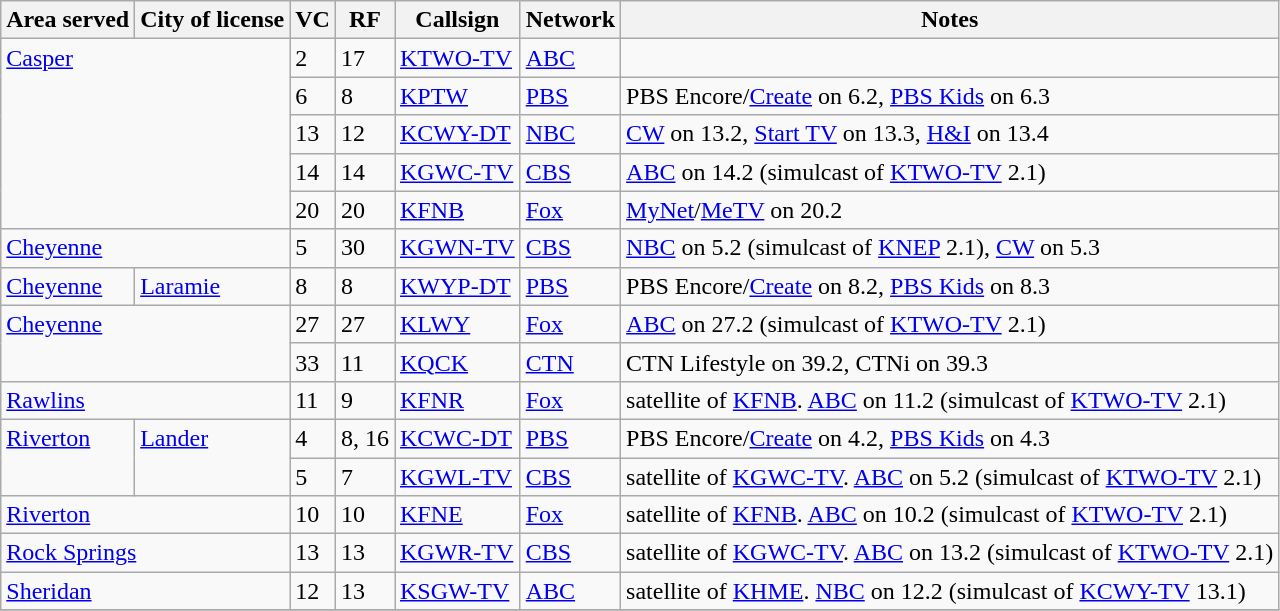<table class="sortable wikitable" style="margin: 1em 1em 1em 0; background: #f9f9f9;">
<tr>
<th>Area served</th>
<th>City of license</th>
<th>VC</th>
<th>RF</th>
<th>Callsign</th>
<th>Network</th>
<th class="unsortable">Notes</th>
</tr>
<tr style="vertical-align: top; text-align: left;">
<td colspan="2" rowspan="5"><a href='#'>Casper</a></td>
<td>2</td>
<td>17</td>
<td><a href='#'>KTWO-TV</a></td>
<td><a href='#'>ABC</a></td>
<td></td>
</tr>
<tr style="vertical-align: top; text-align: left;">
<td>6</td>
<td>8</td>
<td><a href='#'>KPTW</a></td>
<td><a href='#'>PBS</a></td>
<td>PBS Encore/<a href='#'>Create</a> on 6.2, <a href='#'>PBS Kids</a> on 6.3</td>
</tr>
<tr style="vertical-align: top; text-align: left;">
<td>13</td>
<td>12</td>
<td><a href='#'>KCWY-DT</a></td>
<td><a href='#'>NBC</a></td>
<td><a href='#'>CW</a> on 13.2, <a href='#'>Start TV</a> on 13.3, <a href='#'>H&I</a> on 13.4</td>
</tr>
<tr style="vertical-align: top; text-align: left;">
<td>14</td>
<td>14</td>
<td><a href='#'>KGWC-TV</a></td>
<td><a href='#'>CBS</a></td>
<td><a href='#'>ABC</a> on 14.2 (simulcast of <a href='#'>KTWO-TV</a> 2.1)</td>
</tr>
<tr style="vertical-align: top; text-align: left;">
<td>20</td>
<td>20</td>
<td><a href='#'>KFNB</a></td>
<td><a href='#'>Fox</a></td>
<td><a href='#'>MyNet</a>/<a href='#'>MeTV</a> on 20.2</td>
</tr>
<tr style="vertical-align: top; text-align: left;">
<td colspan="2"><a href='#'>Cheyenne</a></td>
<td>5</td>
<td>30</td>
<td><a href='#'>KGWN-TV</a></td>
<td><a href='#'>CBS</a></td>
<td><a href='#'>NBC</a> on 5.2 (simulcast of <a href='#'>KNEP</a> 2.1), <a href='#'>CW</a> on 5.3</td>
</tr>
<tr style="vertical-align: top; text-align: left;">
<td><a href='#'>Cheyenne</a></td>
<td><a href='#'>Laramie</a></td>
<td>8</td>
<td>8</td>
<td><a href='#'>KWYP-DT</a></td>
<td><a href='#'>PBS</a></td>
<td>PBS Encore/<a href='#'>Create</a> on 8.2, <a href='#'>PBS Kids</a> on 8.3</td>
</tr>
<tr style="vertical-align: top; text-align: left;">
<td colspan="2" rowspan="2"><a href='#'>Cheyenne</a></td>
<td>27</td>
<td>27</td>
<td><a href='#'>KLWY</a></td>
<td><a href='#'>Fox</a></td>
<td><a href='#'>ABC</a> on 27.2 (simulcast of <a href='#'>KTWO-TV</a> 2.1)</td>
</tr>
<tr style="vertical-align: top; text-align: left;">
<td>33</td>
<td>11</td>
<td><a href='#'>KQCK</a></td>
<td><a href='#'>CTN</a></td>
<td>CTN Lifestyle on 39.2, CTNi on 39.3</td>
</tr>
<tr style="vertical-align: top; text-align: left;">
<td colspan="2"><a href='#'>Rawlins</a></td>
<td>11</td>
<td>9</td>
<td><a href='#'>KFNR</a></td>
<td><a href='#'>Fox</a></td>
<td>satellite of <a href='#'>KFNB</a>. <a href='#'>ABC</a> on 11.2 (simulcast of <a href='#'>KTWO-TV</a> 2.1)</td>
</tr>
<tr style="vertical-align: top; text-align: left;">
<td rowspan="2"><a href='#'>Riverton</a></td>
<td rowspan="2"><a href='#'>Lander</a></td>
<td>4</td>
<td>8, 16</td>
<td><a href='#'>KCWC-DT</a></td>
<td><a href='#'>PBS</a></td>
<td>PBS Encore/<a href='#'>Create</a> on 4.2, <a href='#'>PBS Kids</a> on 4.3</td>
</tr>
<tr style="vertical-align: top; text-align: left;">
<td>5</td>
<td>7</td>
<td><a href='#'>KGWL-TV</a></td>
<td><a href='#'>CBS</a></td>
<td>satellite of <a href='#'>KGWC-TV</a>. <a href='#'>ABC</a> on 5.2 (simulcast of <a href='#'>KTWO-TV</a> 2.1)</td>
</tr>
<tr style="vertical-align: top; text-align: left;">
<td colspan="2"><a href='#'>Riverton</a></td>
<td>10</td>
<td>10</td>
<td><a href='#'>KFNE</a></td>
<td><a href='#'>Fox</a></td>
<td>satellite of <a href='#'>KFNB</a>. <a href='#'>ABC</a> on 10.2 (simulcast of <a href='#'>KTWO-TV</a> 2.1)</td>
</tr>
<tr style="vertical-align: top; text-align: left;">
<td colspan="2"><a href='#'>Rock Springs</a></td>
<td>13</td>
<td>13</td>
<td><a href='#'>KGWR-TV</a></td>
<td><a href='#'>CBS</a></td>
<td>satellite of <a href='#'>KGWC-TV</a>. <a href='#'>ABC</a> on 13.2 (simulcast of <a href='#'>KTWO-TV</a> 2.1)</td>
</tr>
<tr style="vertical-align: top; text-align: left;">
<td colspan="2"><a href='#'>Sheridan</a></td>
<td>12</td>
<td>13</td>
<td><a href='#'>KSGW-TV</a></td>
<td><a href='#'>ABC</a></td>
<td>satellite of <a href='#'>KHME</a>. <a href='#'>NBC</a> on 12.2 (simulcast of <a href='#'>KCWY-TV</a> 13.1)</td>
</tr>
<tr style="vertical-align: top; text-align: left;">
</tr>
</table>
